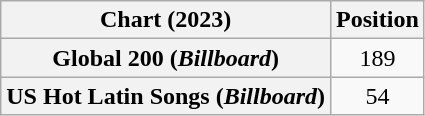<table class="wikitable sortable plainrowheaders" style="text-align:center">
<tr>
<th scope="col">Chart (2023)</th>
<th scope="col">Position</th>
</tr>
<tr>
<th scope="row">Global 200 (<em>Billboard</em>)</th>
<td>189</td>
</tr>
<tr>
<th scope="row">US Hot Latin Songs (<em>Billboard</em>)</th>
<td>54</td>
</tr>
</table>
